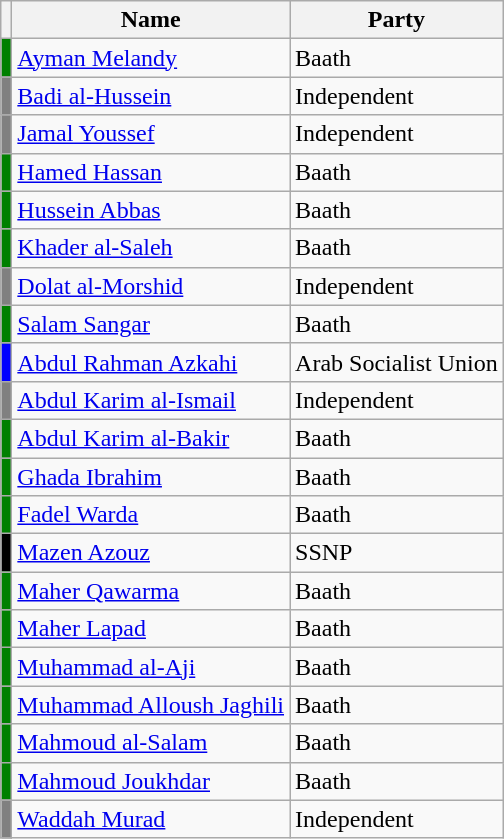<table class="wikitable sortable">
<tr>
<th></th>
<th>Name</th>
<th>Party</th>
</tr>
<tr>
<td bgcolor="green"></td>
<td><a href='#'>Ayman Melandy</a></td>
<td>Baath</td>
</tr>
<tr>
<td bgcolor="grey"></td>
<td><a href='#'>Badi al-Hussein</a></td>
<td>Independent</td>
</tr>
<tr>
<td bgcolor="grey"></td>
<td><a href='#'>Jamal Youssef</a></td>
<td>Independent</td>
</tr>
<tr>
<td bgcolor="green"></td>
<td><a href='#'>Hamed Hassan</a></td>
<td>Baath</td>
</tr>
<tr>
<td bgcolor="green"></td>
<td><a href='#'>Hussein Abbas</a></td>
<td>Baath</td>
</tr>
<tr>
<td bgcolor="green"></td>
<td><a href='#'>Khader al-Saleh</a></td>
<td>Baath</td>
</tr>
<tr>
<td bgcolor="grey"></td>
<td><a href='#'>Dolat al-Morshid</a></td>
<td>Independent</td>
</tr>
<tr>
<td bgcolor="green"></td>
<td><a href='#'>Salam Sangar</a></td>
<td>Baath</td>
</tr>
<tr>
<td bgcolor="blue"></td>
<td><a href='#'>Abdul Rahman Azkahi</a></td>
<td>Arab Socialist Union</td>
</tr>
<tr>
<td bgcolor="grey"></td>
<td><a href='#'>Abdul Karim al-Ismail</a></td>
<td>Independent</td>
</tr>
<tr>
<td bgcolor="green"></td>
<td><a href='#'>Abdul Karim al-Bakir</a></td>
<td>Baath</td>
</tr>
<tr>
<td bgcolor="green"></td>
<td><a href='#'>Ghada Ibrahim</a></td>
<td>Baath</td>
</tr>
<tr>
<td bgcolor="green"></td>
<td><a href='#'>Fadel Warda</a></td>
<td>Baath</td>
</tr>
<tr>
<td bgcolor="black"></td>
<td><a href='#'>Mazen Azouz</a></td>
<td>SSNP</td>
</tr>
<tr>
<td bgcolor="green"></td>
<td><a href='#'>Maher Qawarma</a></td>
<td>Baath</td>
</tr>
<tr>
<td bgcolor="green"></td>
<td><a href='#'>Maher Lapad</a></td>
<td>Baath</td>
</tr>
<tr>
<td bgcolor="green"></td>
<td><a href='#'>Muhammad al-Aji</a></td>
<td>Baath</td>
</tr>
<tr>
<td bgcolor="green"></td>
<td><a href='#'>Muhammad Alloush Jaghili</a></td>
<td>Baath</td>
</tr>
<tr>
<td bgcolor="green"></td>
<td><a href='#'>Mahmoud al-Salam</a></td>
<td>Baath</td>
</tr>
<tr>
<td bgcolor="green"></td>
<td><a href='#'>Mahmoud Joukhdar</a></td>
<td>Baath</td>
</tr>
<tr>
<td bgcolor="grey"></td>
<td><a href='#'>Waddah Murad</a></td>
<td>Independent</td>
</tr>
</table>
